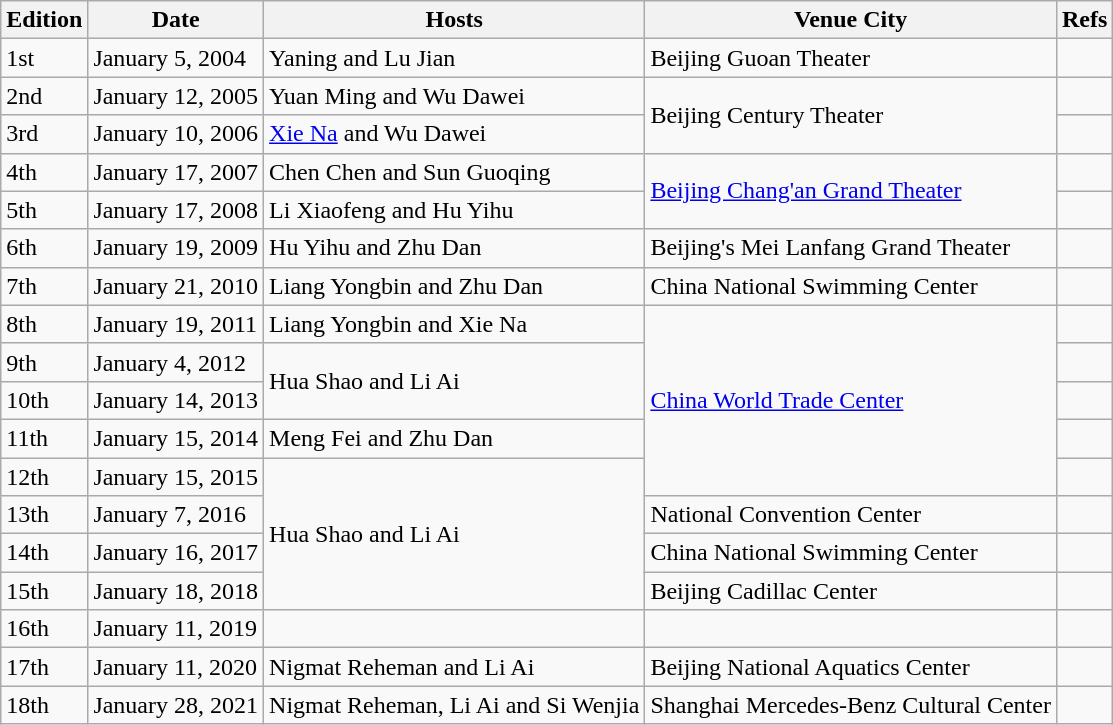<table class="wikitable sortable">
<tr>
<th>Edition</th>
<th>Date</th>
<th>Hosts</th>
<th>Venue City</th>
<th>Refs</th>
</tr>
<tr>
<td>1st</td>
<td>January 5, 2004</td>
<td>Yaning and Lu Jian</td>
<td>Beijing Guoan Theater</td>
<td></td>
</tr>
<tr>
<td>2nd</td>
<td>January 12, 2005</td>
<td>Yuan Ming and Wu Dawei</td>
<td rowspan="2">Beijing Century Theater</td>
<td></td>
</tr>
<tr>
<td>3rd</td>
<td>January 10, 2006</td>
<td><a href='#'>Xie Na</a> and Wu Dawei</td>
<td></td>
</tr>
<tr>
<td>4th</td>
<td>January 17, 2007</td>
<td>Chen Chen and Sun Guoqing</td>
<td rowspan="2"><a href='#'>Beijing Chang'an Grand Theater</a></td>
<td></td>
</tr>
<tr>
<td>5th</td>
<td>January 17, 2008</td>
<td>Li Xiaofeng and Hu Yihu</td>
<td></td>
</tr>
<tr>
<td>6th</td>
<td>January 19, 2009</td>
<td>Hu Yihu and Zhu Dan</td>
<td>Beijing's Mei Lanfang Grand Theater</td>
<td></td>
</tr>
<tr>
<td>7th</td>
<td>January 21, 2010</td>
<td>Liang Yongbin and Zhu Dan</td>
<td>China National Swimming Center</td>
<td></td>
</tr>
<tr>
<td>8th</td>
<td>January 19, 2011</td>
<td>Liang Yongbin and Xie Na</td>
<td rowspan="5"><a href='#'>China World Trade Center</a></td>
<td></td>
</tr>
<tr>
<td>9th</td>
<td>January 4, 2012</td>
<td rowspan="2">Hua Shao and Li Ai</td>
<td></td>
</tr>
<tr>
<td>10th</td>
<td>January 14, 2013</td>
<td></td>
</tr>
<tr>
<td>11th</td>
<td>January 15, 2014</td>
<td>Meng Fei and Zhu Dan</td>
<td></td>
</tr>
<tr>
<td>12th</td>
<td>January 15, 2015</td>
<td rowspan="4">Hua Shao and Li Ai</td>
<td></td>
</tr>
<tr>
<td>13th</td>
<td>January 7, 2016</td>
<td>National Convention Center</td>
<td></td>
</tr>
<tr>
<td>14th</td>
<td>January 16, 2017</td>
<td>China National Swimming Center</td>
<td></td>
</tr>
<tr>
<td>15th</td>
<td>January 18, 2018</td>
<td>Beijing Cadillac Center</td>
<td></td>
</tr>
<tr>
<td>16th</td>
<td>January 11, 2019</td>
<td></td>
<td></td>
<td></td>
</tr>
<tr>
<td>17th</td>
<td>January 11, 2020</td>
<td>Nigmat Reheman and Li Ai</td>
<td>Beijing National Aquatics Center</td>
<td></td>
</tr>
<tr>
<td>18th</td>
<td>January 28, 2021</td>
<td>Nigmat Reheman, Li Ai and Si Wenjia</td>
<td>Shanghai Mercedes-Benz Cultural Center</td>
<td></td>
</tr>
</table>
